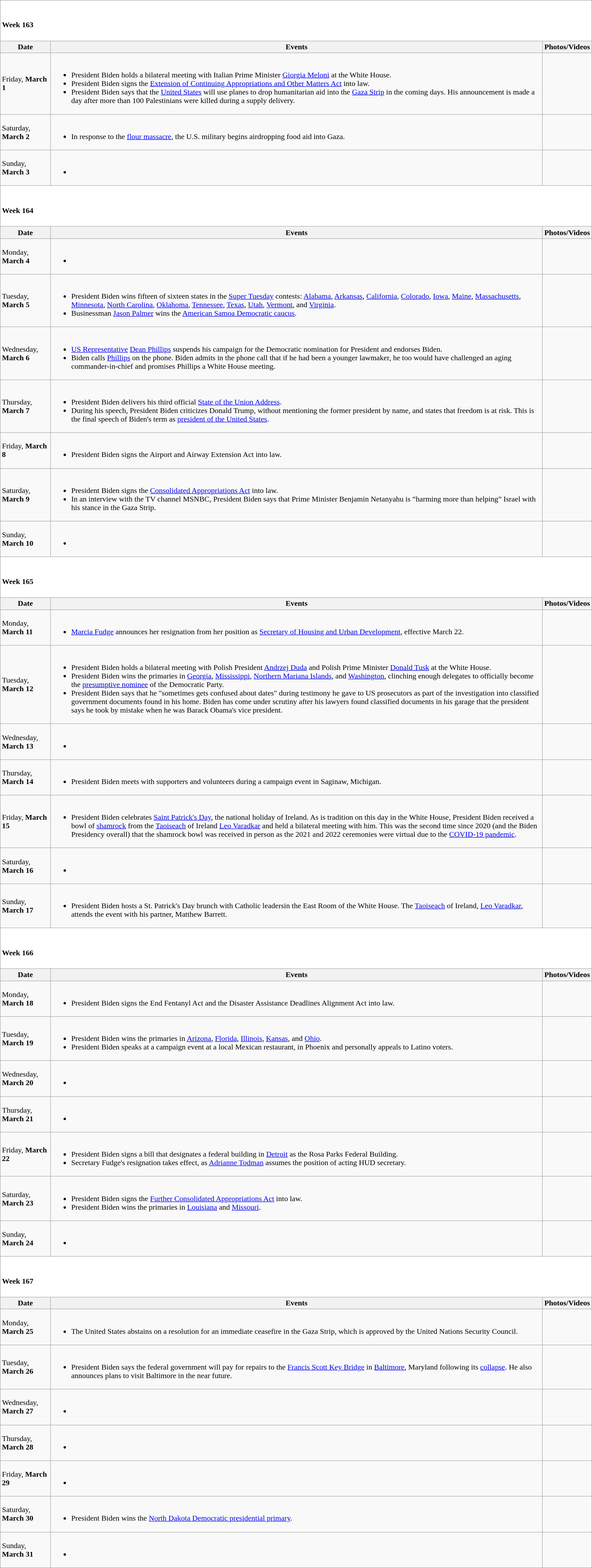<table class="wikitable">
<tr style="background:white;">
<td colspan="3"><br><h4>Week 163</h4></td>
</tr>
<tr>
<th>Date</th>
<th>Events</th>
<th>Photos/Videos</th>
</tr>
<tr>
<td>Friday, <strong>March 1</strong></td>
<td><br><ul><li>President Biden holds a bilateral meeting with Italian Prime Minister <a href='#'>Giorgia Meloni</a> at the White House.</li><li>President Biden signs the <a href='#'>Extension of Continuing Appropriations and Other Matters Act</a> into law.</li><li>President Biden says that the <a href='#'>United States</a> will use planes to drop humanitarian aid into the <a href='#'>Gaza Strip</a> in the coming days. His announcement is made a day after more than 100 Palestinians were killed during a supply delivery.</li></ul></td>
<td></td>
</tr>
<tr>
<td>Saturday, <strong>March 2</strong></td>
<td><br><ul><li>In response to the <a href='#'>flour massacre</a>, the U.S. military begins airdropping food aid into Gaza.</li></ul></td>
<td></td>
</tr>
<tr>
<td>Sunday, <strong>March 3</strong></td>
<td><br><ul><li></li></ul></td>
<td></td>
</tr>
<tr style="background:white;">
<td colspan="3"><br><h4>Week 164</h4></td>
</tr>
<tr>
<th>Date</th>
<th>Events</th>
<th>Photos/Videos</th>
</tr>
<tr>
<td>Monday, <strong>March 4</strong></td>
<td><br><ul><li></li></ul></td>
<td></td>
</tr>
<tr>
<td>Tuesday, <strong>March 5</strong></td>
<td><br><ul><li>President Biden wins fifteen of sixteen states in the <a href='#'>Super Tuesday</a> contests: <a href='#'>Alabama</a>, <a href='#'>Arkansas</a>, <a href='#'>California</a>, <a href='#'>Colorado</a>, <a href='#'>Iowa</a>, <a href='#'>Maine</a>, <a href='#'>Massachusetts</a>, <a href='#'>Minnesota</a>, <a href='#'>North Carolina</a>, <a href='#'>Oklahoma</a>, <a href='#'>Tennessee</a>, <a href='#'>Texas</a>, <a href='#'>Utah</a>, <a href='#'>Vermont</a>, and <a href='#'>Virginia</a>.</li><li>Businessman <a href='#'>Jason Palmer</a> wins the <a href='#'>American Samoa Democratic caucus</a>.</li></ul></td>
<td></td>
</tr>
<tr>
<td>Wednesday, <strong>March 6</strong></td>
<td><br><ul><li><a href='#'>US Representative</a> <a href='#'>Dean Phillips</a> suspends his campaign for the Democratic nomination for President and endorses Biden.</li><li>Biden calls <a href='#'>Phillips</a> on the phone. Biden admits in the phone call that if he had been a younger lawmaker, he too would have challenged an aging commander-in-chief and promises Phillips a White House meeting.</li></ul></td>
<td></td>
</tr>
<tr>
<td>Thursday, <strong>March 7</strong></td>
<td><br><ul><li>President Biden delivers his third official <a href='#'>State of the Union Address</a>.</li><li>During his speech, President Biden criticizes Donald Trump, without mentioning the former president by name, and states that freedom is at risk. This is the final speech of Biden's term as <a href='#'>president of the United States</a>.</li></ul></td>
<td></td>
</tr>
<tr>
<td>Friday, <strong>March 8</strong></td>
<td><br><ul><li>President Biden signs the Airport and Airway Extension Act into law.</li></ul></td>
<td></td>
</tr>
<tr>
<td>Saturday, <strong>March 9</strong></td>
<td><br><ul><li>President Biden signs the <a href='#'>Consolidated Appropriations Act</a> into law.</li><li>In an interview with the TV channel MSNBC, President Biden says that Prime Minister Benjamin Netanyahu is “harming more than helping” Israel with his stance in the Gaza Strip.</li></ul></td>
<td></td>
</tr>
<tr>
<td>Sunday, <strong>March 10</strong></td>
<td><br><ul><li></li></ul></td>
<td></td>
</tr>
<tr style="background:white;">
<td colspan="3"><br><h4>Week 165</h4></td>
</tr>
<tr>
<th>Date</th>
<th>Events</th>
<th>Photos/Videos</th>
</tr>
<tr>
<td>Monday, <strong>March 11</strong></td>
<td><br><ul><li><a href='#'>Marcia Fudge</a> announces her resignation from her position as <a href='#'>Secretary of Housing and Urban Development</a>, effective March 22.</li></ul></td>
<td></td>
</tr>
<tr>
<td>Tuesday, <strong>March 12</strong></td>
<td><br><ul><li>President Biden holds a bilateral meeting with Polish President <a href='#'>Andrzej Duda</a> and Polish Prime Minister <a href='#'>Donald Tusk</a> at the White House.</li><li>President Biden wins the primaries in <a href='#'>Georgia</a>, <a href='#'>Mississippi</a>, <a href='#'>Northern Mariana Islands</a>, and <a href='#'>Washington</a>, clinching enough delegates to officially become the <a href='#'>presumptive nominee</a> of the Democratic Party.</li><li>President Biden says that he "sometimes gets confused about dates" during testimony he gave to US prosecutors as part of the investigation into classified government documents found in his home. Biden has come under scrutiny after his lawyers found classified documents in his garage that the president says he took by mistake when he was Barack Obama's vice president.</li></ul></td>
<td></td>
</tr>
<tr>
<td>Wednesday, <strong>March 13</strong></td>
<td><br><ul><li></li></ul></td>
<td></td>
</tr>
<tr>
<td>Thursday, <strong>March 14</strong></td>
<td><br><ul><li>President Biden meets with supporters and volunteers during a campaign event in Saginaw, Michigan.</li></ul></td>
<td></td>
</tr>
<tr>
<td>Friday, <strong>March 15</strong></td>
<td><br><ul><li>President Biden celebrates <a href='#'>Saint Patrick's Day</a>, the national holiday of Ireland. As is tradition on this day in the White House, President Biden received a bowl of <a href='#'>shamrock</a> from the <a href='#'>Taoiseach</a> of Ireland <a href='#'>Leo Varadkar</a> and held a bilateral meeting with him. This was the second time since 2020 (and the Biden Presidency overall) that the shamrock bowl was received in person as the 2021 and 2022 ceremonies were virtual due to the <a href='#'>COVID-19 pandemic</a>.</li></ul></td>
<td></td>
</tr>
<tr>
<td>Saturday, <strong>March 16</strong></td>
<td><br><ul><li></li></ul></td>
<td></td>
</tr>
<tr>
<td>Sunday, <strong>March 17</strong></td>
<td><br><ul><li>President Biden hosts a St. Patrick's Day brunch with Catholic leadersin the East Room of the White House. The <a href='#'>Taoiseach</a> of Ireland, <a href='#'>Leo Varadkar</a>, attends the event with his partner, Matthew Barrett.</li></ul></td>
<td></td>
</tr>
<tr style="background:white;">
<td colspan="3"><br><h4>Week 166</h4></td>
</tr>
<tr>
<th>Date</th>
<th>Events</th>
<th>Photos/Videos</th>
</tr>
<tr>
<td>Monday, <strong>March 18</strong></td>
<td><br><ul><li>President Biden signs the End Fentanyl Act and the Disaster Assistance Deadlines Alignment Act into law.</li></ul></td>
<td></td>
</tr>
<tr>
<td>Tuesday, <strong>March 19</strong></td>
<td><br><ul><li>President Biden wins the primaries in <a href='#'>Arizona</a>, <a href='#'>Florida</a>, <a href='#'>Illinois</a>, <a href='#'>Kansas</a>, and <a href='#'>Ohio</a>.</li><li>President Biden speaks at a campaign event at a local Mexican restaurant, in Phoenix and personally appeals to Latino voters.</li></ul></td>
<td></td>
</tr>
<tr>
<td>Wednesday, <strong>March 20</strong></td>
<td><br><ul><li></li></ul></td>
<td></td>
</tr>
<tr>
<td>Thursday, <strong>March 21</strong></td>
<td><br><ul><li></li></ul></td>
<td></td>
</tr>
<tr>
<td>Friday, <strong>March 22</strong></td>
<td><br><ul><li>President Biden signs a bill that designates a federal building in <a href='#'>Detroit</a> as the Rosa Parks Federal Building.</li><li>Secretary Fudge's resignation takes effect, as <a href='#'>Adrianne Todman</a> assumes the position of acting HUD secretary.</li></ul></td>
<td></td>
</tr>
<tr>
<td>Saturday, <strong>March 23</strong></td>
<td><br><ul><li>President Biden signs the <a href='#'>Further Consolidated Appropriations Act</a> into law.</li><li>President Biden wins the primaries in <a href='#'>Louisiana</a> and <a href='#'>Missouri</a>.</li></ul></td>
<td></td>
</tr>
<tr>
<td>Sunday, <strong>March 24</strong></td>
<td><br><ul><li></li></ul></td>
<td></td>
</tr>
<tr style="background:white;">
<td colspan="3"><br><h4>Week 167</h4></td>
</tr>
<tr>
<th>Date</th>
<th>Events</th>
<th>Photos/Videos</th>
</tr>
<tr>
<td>Monday, <strong>March 25</strong></td>
<td><br><ul><li>The United States abstains on a resolution for an immediate ceasefire in the Gaza Strip, which is approved by the United Nations Security Council.</li></ul></td>
<td></td>
</tr>
<tr>
<td>Tuesday, <strong>March 26</strong></td>
<td><br><ul><li>President Biden says the federal government will pay for repairs to the <a href='#'>Francis Scott Key Bridge</a> in <a href='#'>Baltimore</a>, Maryland following its <a href='#'>collapse</a>. He also announces plans to visit Baltimore in the near future.</li></ul></td>
<td></td>
</tr>
<tr>
<td>Wednesday, <strong>March 27</strong></td>
<td><br><ul><li></li></ul></td>
<td></td>
</tr>
<tr>
<td>Thursday, <strong>March 28</strong></td>
<td><br><ul><li></li></ul></td>
<td></td>
</tr>
<tr>
<td>Friday, <strong>March 29</strong></td>
<td><br><ul><li></li></ul></td>
<td></td>
</tr>
<tr>
<td>Saturday, <strong>March 30</strong></td>
<td><br><ul><li>President Biden wins the <a href='#'>North Dakota Democratic presidential primary</a>.</li></ul></td>
<td></td>
</tr>
<tr>
<td>Sunday, <strong>March 31</strong></td>
<td><br><ul><li></li></ul></td>
<td></td>
</tr>
</table>
